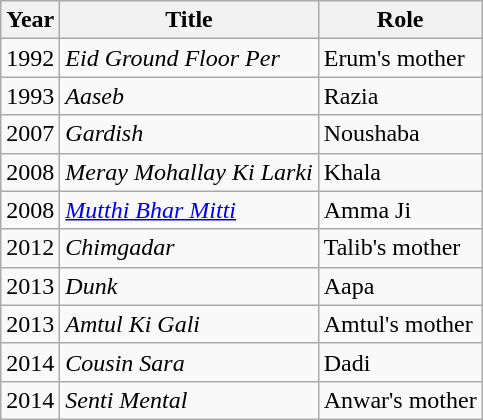<table class="wikitable sortable plainrowheaders">
<tr style="text-align:center;">
<th scope="col">Year</th>
<th scope="col">Title</th>
<th scope="col">Role</th>
</tr>
<tr>
<td>1992</td>
<td><em>Eid Ground Floor Per</em></td>
<td>Erum's mother</td>
</tr>
<tr>
<td>1993</td>
<td><em>Aaseb</em></td>
<td>Razia</td>
</tr>
<tr>
<td>2007</td>
<td><em>Gardish</em></td>
<td>Noushaba</td>
</tr>
<tr>
<td>2008</td>
<td><em>Meray Mohallay Ki Larki</em></td>
<td>Khala</td>
</tr>
<tr>
<td>2008</td>
<td><em><a href='#'>Mutthi Bhar Mitti</a></em></td>
<td>Amma Ji</td>
</tr>
<tr>
<td>2012</td>
<td><em>Chimgadar</em></td>
<td>Talib's mother</td>
</tr>
<tr>
<td>2013</td>
<td><em>Dunk</em></td>
<td>Aapa</td>
</tr>
<tr>
<td>2013</td>
<td><em>Amtul Ki Gali</em></td>
<td>Amtul's mother</td>
</tr>
<tr>
<td>2014</td>
<td><em>Cousin Sara</em></td>
<td>Dadi</td>
</tr>
<tr>
<td>2014</td>
<td><em>Senti Mental</em></td>
<td>Anwar's mother</td>
</tr>
</table>
